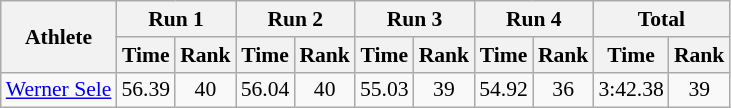<table class="wikitable" border="1" style="font-size:90%">
<tr>
<th rowspan="2">Athlete</th>
<th colspan="2">Run 1</th>
<th colspan="2">Run 2</th>
<th colspan="2">Run 3</th>
<th colspan="2">Run 4</th>
<th colspan="2">Total</th>
</tr>
<tr>
<th>Time</th>
<th>Rank</th>
<th>Time</th>
<th>Rank</th>
<th>Time</th>
<th>Rank</th>
<th>Time</th>
<th>Rank</th>
<th>Time</th>
<th>Rank</th>
</tr>
<tr>
<td><a href='#'>Werner Sele</a></td>
<td align="center">56.39</td>
<td align="center">40</td>
<td align="center">56.04</td>
<td align="center">40</td>
<td align="center">55.03</td>
<td align="center">39</td>
<td align="center">54.92</td>
<td align="center">36</td>
<td align="center">3:42.38</td>
<td align="center">39</td>
</tr>
</table>
